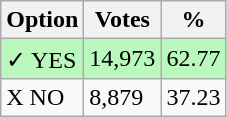<table class="wikitable">
<tr>
<th>Option</th>
<th>Votes</th>
<th>%</th>
</tr>
<tr>
<td style=background:#bbf8be>✓ YES</td>
<td style=background:#bbf8be>14,973</td>
<td style=background:#bbf8be>62.77</td>
</tr>
<tr>
<td>X NO</td>
<td>8,879</td>
<td>37.23</td>
</tr>
</table>
